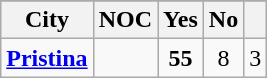<table class="wikitable" style="text-align: center;">
<tr>
</tr>
<tr>
<th>City</th>
<th>NOC</th>
<th>Yes</th>
<th>No</th>
<th></th>
</tr>
<tr>
<td><strong><a href='#'>Pristina</a></strong></td>
<td><strong></strong></td>
<td><strong>55</strong></td>
<td style="text-align:center;">8</td>
<td style="text-align:center;">3</td>
</tr>
</table>
